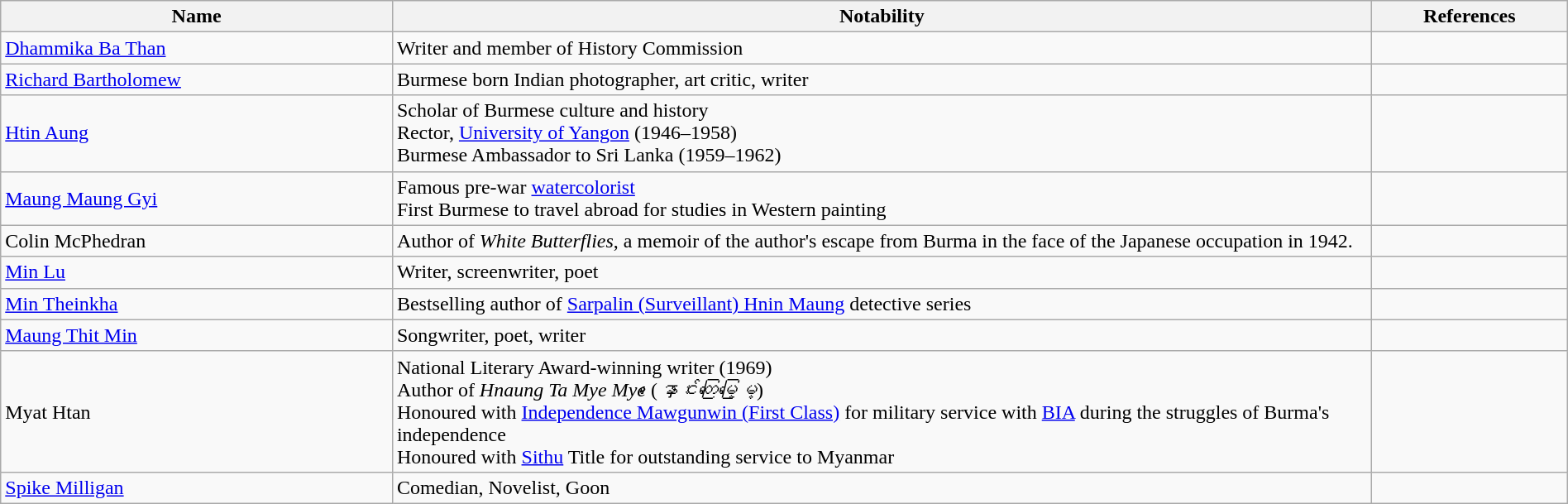<table width=100% class="wikitable">
<tr>
<th width=20%>Name</th>
<th width=50%>Notability</th>
<th width=10%>References</th>
</tr>
<tr>
<td><a href='#'>Dhammika Ba Than</a></td>
<td>Writer and member of History Commission</td>
<td></td>
</tr>
<tr>
<td><a href='#'>Richard Bartholomew</a></td>
<td>Burmese born Indian photographer, art critic, writer</td>
<td></td>
</tr>
<tr>
<td><a href='#'>Htin Aung</a></td>
<td>Scholar of Burmese culture and history <br> Rector, <a href='#'>University of Yangon</a> (1946–1958) <br> Burmese Ambassador to Sri Lanka (1959–1962)</td>
<td></td>
</tr>
<tr>
<td><a href='#'>Maung Maung Gyi</a></td>
<td>Famous pre-war <a href='#'>watercolorist</a> <br> First Burmese to travel abroad for studies in Western painting</td>
<td></td>
</tr>
<tr>
<td>Colin McPhedran</td>
<td>Author of <em>White Butterflies</em>, a memoir of the author's escape from Burma in the face of the Japanese occupation in 1942.</td>
<td></td>
</tr>
<tr>
<td><a href='#'>Min Lu</a></td>
<td>Writer, screenwriter, poet</td>
<td></td>
</tr>
<tr>
<td><a href='#'>Min Theinkha</a></td>
<td>Bestselling author of <a href='#'>Sarpalin (Surveillant) Hnin Maung</a> detective series</td>
<td></td>
</tr>
<tr>
<td><a href='#'>Maung Thit Min</a></td>
<td>Songwriter, poet, writer</td>
<td></td>
</tr>
<tr>
<td>Myat Htan</td>
<td>National Literary Award-winning writer (1969)<br>Author of <em>Hnaung Ta Mye Mye</em> (<em>နှောင်းတမြေ့မြေ့</em>)<br> Honoured with <a href='#'>Independence Mawgunwin (First Class)</a> for military service with <a href='#'>BIA</a> during the struggles of Burma's independence<br> Honoured with <a href='#'>Sithu</a> Title for outstanding service to Myanmar</td>
<td></td>
</tr>
<tr>
<td><a href='#'>Spike Milligan</a></td>
<td>Comedian, Novelist, Goon</td>
<td></td>
</tr>
</table>
